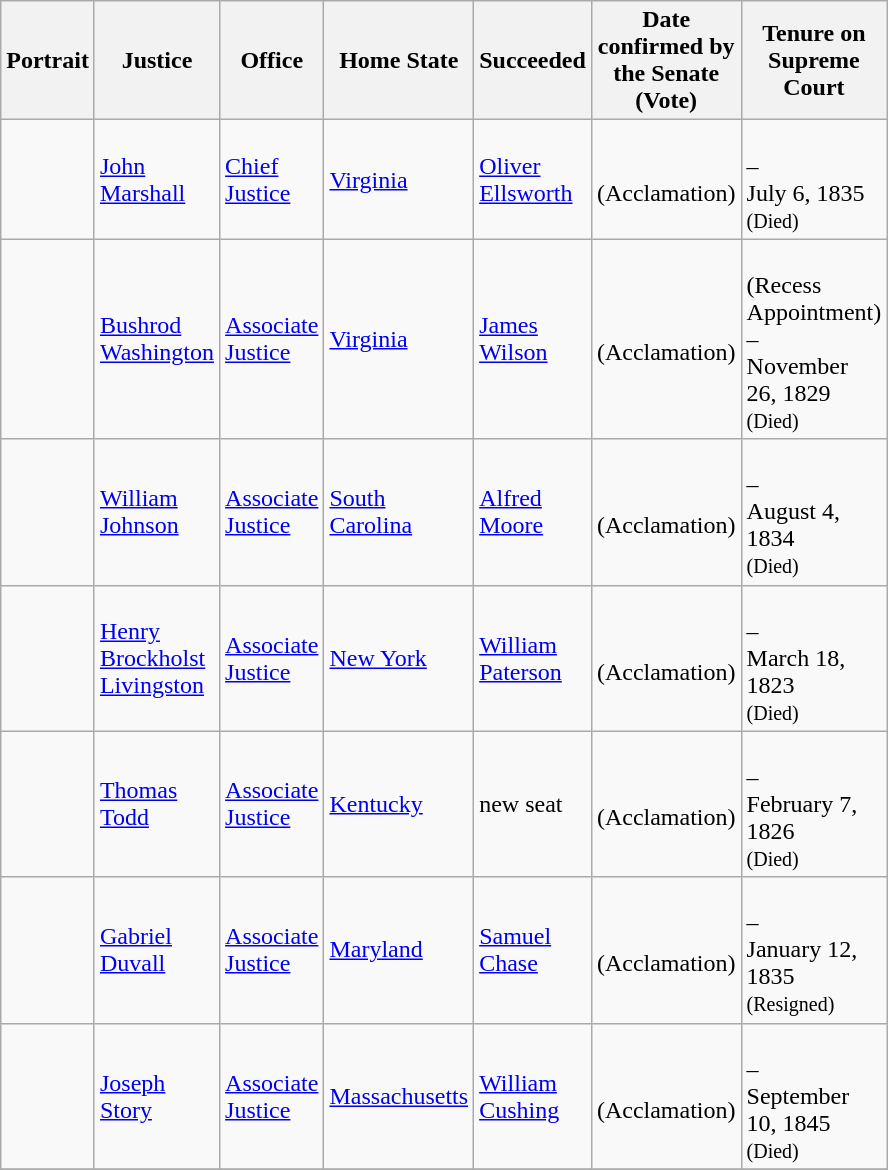<table class="wikitable sortable">
<tr>
<th scope="col" style="width: 10px;">Portrait</th>
<th scope="col" style="width: 10px;">Justice</th>
<th scope="col" style="width: 10px;">Office</th>
<th scope="col" style="width: 10px;">Home State</th>
<th scope="col" style="width: 10px;">Succeeded</th>
<th scope="col" style="width: 10px;">Date confirmed by the Senate<br>(Vote)</th>
<th scope="col" style="width: 10px;">Tenure on Supreme Court</th>
</tr>
<tr>
<td></td>
<td><a href='#'>John Marshall</a></td>
<td><a href='#'>Chief Justice</a></td>
<td><a href='#'>Virginia</a></td>
<td><a href='#'>Oliver Ellsworth</a></td>
<td><br>(Acclamation)</td>
<td><br>–<br>July 6, 1835<br><small>(Died)</small></td>
</tr>
<tr>
<td></td>
<td><a href='#'>Bushrod Washington</a><br></td>
<td><a href='#'>Associate Justice</a></td>
<td><a href='#'>Virginia</a></td>
<td><a href='#'>James Wilson</a></td>
<td><br>(Acclamation)</td>
<td><br>(Recess Appointment)<br>–<br>November 26, 1829<br><small>(Died)</small></td>
</tr>
<tr>
<td></td>
<td><a href='#'>William Johnson</a><br></td>
<td><a href='#'>Associate Justice</a></td>
<td><a href='#'>South Carolina</a></td>
<td><a href='#'>Alfred Moore</a></td>
<td><br>(Acclamation)</td>
<td><br>–<br>August 4, 1834<br><small>(Died)</small></td>
</tr>
<tr>
<td></td>
<td><a href='#'>Henry Brockholst Livingston</a><br></td>
<td><a href='#'>Associate Justice</a></td>
<td><a href='#'>New York</a></td>
<td><a href='#'>William Paterson</a></td>
<td><br>(Acclamation)</td>
<td><br>–<br>March 18, 1823<br><small>(Died)</small></td>
</tr>
<tr>
<td></td>
<td><a href='#'>Thomas Todd</a><br></td>
<td><a href='#'>Associate Justice</a></td>
<td><a href='#'>Kentucky</a></td>
<td>new seat</td>
<td><br>(Acclamation)</td>
<td><br>–<br>February 7, 1826<br><small>(Died)</small></td>
</tr>
<tr>
<td></td>
<td><a href='#'>Gabriel Duvall</a><br></td>
<td><a href='#'>Associate Justice</a></td>
<td><a href='#'>Maryland</a></td>
<td><a href='#'>Samuel Chase</a></td>
<td><br>(Acclamation)</td>
<td><br>–<br>January 12, 1835<br><small>(Resigned)</small></td>
</tr>
<tr>
<td></td>
<td><a href='#'>Joseph Story</a><br></td>
<td><a href='#'>Associate Justice</a></td>
<td><a href='#'>Massachusetts</a></td>
<td><a href='#'>William Cushing</a></td>
<td><br>(Acclamation)</td>
<td><br>–<br>September 10, 1845<br><small>(Died)</small></td>
</tr>
<tr>
</tr>
</table>
